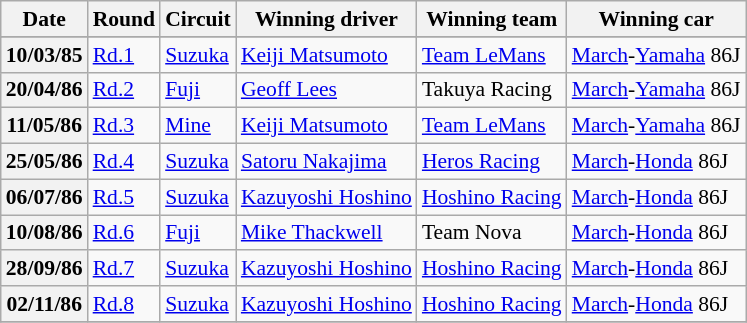<table class="wikitable" style="font-size: 90%;">
<tr>
<th>Date</th>
<th>Round</th>
<th>Circuit</th>
<th>Winning driver</th>
<th>Winning team</th>
<th>Winning car</th>
</tr>
<tr>
</tr>
<tr>
<th>10/03/85</th>
<td><a href='#'>Rd.1</a></td>
<td><a href='#'>Suzuka</a></td>
<td> <a href='#'>Keiji Matsumoto</a></td>
<td><a href='#'>Team LeMans</a></td>
<td><a href='#'>March</a>-<a href='#'>Yamaha</a> 86J</td>
</tr>
<tr>
<th>20/04/86</th>
<td><a href='#'>Rd.2</a></td>
<td><a href='#'>Fuji</a></td>
<td> <a href='#'>Geoff Lees</a></td>
<td>Takuya Racing</td>
<td><a href='#'>March</a>-<a href='#'>Yamaha</a> 86J</td>
</tr>
<tr>
<th>11/05/86</th>
<td><a href='#'>Rd.3</a></td>
<td><a href='#'>Mine</a></td>
<td> <a href='#'>Keiji Matsumoto</a></td>
<td><a href='#'>Team LeMans</a></td>
<td><a href='#'>March</a>-<a href='#'>Yamaha</a> 86J</td>
</tr>
<tr>
<th>25/05/86</th>
<td><a href='#'>Rd.4</a></td>
<td><a href='#'>Suzuka</a></td>
<td> <a href='#'>Satoru Nakajima</a></td>
<td><a href='#'>Heros Racing</a></td>
<td><a href='#'>March</a>-<a href='#'>Honda</a> 86J</td>
</tr>
<tr>
<th>06/07/86</th>
<td><a href='#'>Rd.5</a></td>
<td><a href='#'>Suzuka</a></td>
<td> <a href='#'>Kazuyoshi Hoshino</a></td>
<td><a href='#'>Hoshino Racing</a></td>
<td><a href='#'>March</a>-<a href='#'>Honda</a> 86J</td>
</tr>
<tr>
<th>10/08/86</th>
<td><a href='#'>Rd.6</a></td>
<td><a href='#'>Fuji</a></td>
<td> <a href='#'>Mike Thackwell</a></td>
<td>Team Nova</td>
<td><a href='#'>March</a>-<a href='#'>Honda</a> 86J</td>
</tr>
<tr>
<th>28/09/86</th>
<td><a href='#'>Rd.7</a></td>
<td><a href='#'>Suzuka</a></td>
<td> <a href='#'>Kazuyoshi Hoshino</a></td>
<td><a href='#'>Hoshino Racing</a></td>
<td><a href='#'>March</a>-<a href='#'>Honda</a> 86J</td>
</tr>
<tr>
<th>02/11/86</th>
<td><a href='#'>Rd.8</a></td>
<td><a href='#'>Suzuka</a></td>
<td> <a href='#'>Kazuyoshi Hoshino</a></td>
<td><a href='#'>Hoshino Racing</a></td>
<td><a href='#'>March</a>-<a href='#'>Honda</a> 86J</td>
</tr>
<tr>
</tr>
</table>
